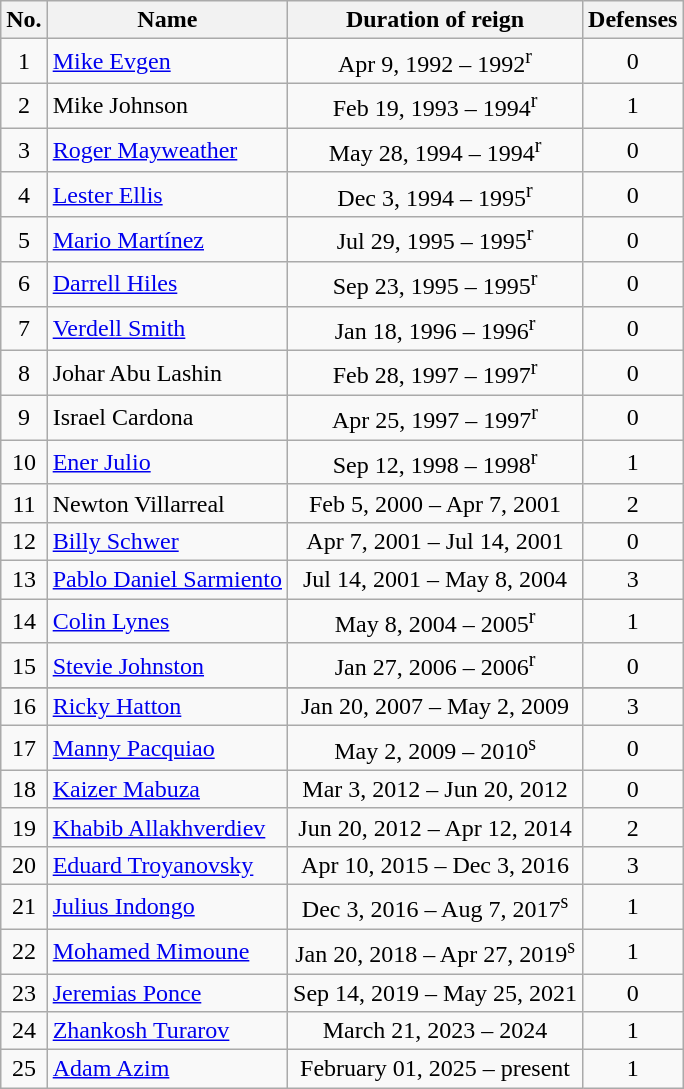<table class="wikitable" style="text-align:center;">
<tr>
<th>No.</th>
<th>Name</th>
<th>Duration of reign</th>
<th>Defenses</th>
</tr>
<tr>
<td>1</td>
<td align=left> <a href='#'>Mike Evgen</a></td>
<td>Apr 9, 1992 – 1992<sup>r</sup></td>
<td>0</td>
</tr>
<tr>
<td>2</td>
<td align=left> Mike Johnson</td>
<td>Feb 19, 1993 – 1994<sup>r</sup></td>
<td>1</td>
</tr>
<tr>
<td>3</td>
<td align=left> <a href='#'>Roger Mayweather</a></td>
<td>May 28, 1994 – 1994<sup>r</sup></td>
<td>0</td>
</tr>
<tr>
<td>4</td>
<td align=left> <a href='#'>Lester Ellis</a></td>
<td>Dec 3, 1994 – 1995<sup>r</sup></td>
<td>0</td>
</tr>
<tr>
<td>5</td>
<td align=left> <a href='#'>Mario Martínez</a></td>
<td>Jul 29, 1995 – 1995<sup>r</sup></td>
<td>0</td>
</tr>
<tr>
<td>6</td>
<td align=left> <a href='#'>Darrell Hiles</a></td>
<td>Sep 23, 1995 – 1995<sup>r</sup></td>
<td>0</td>
</tr>
<tr>
<td>7</td>
<td align=left> <a href='#'>Verdell Smith</a></td>
<td>Jan 18, 1996 – 1996<sup>r</sup></td>
<td>0</td>
</tr>
<tr>
<td>8</td>
<td align=left> Johar Abu Lashin</td>
<td>Feb 28, 1997 – 1997<sup>r</sup></td>
<td>0</td>
</tr>
<tr>
<td>9</td>
<td align=left> Israel Cardona</td>
<td>Apr 25, 1997 – 1997<sup>r</sup></td>
<td>0</td>
</tr>
<tr>
<td>10</td>
<td align=left> <a href='#'>Ener Julio</a></td>
<td>Sep 12, 1998 – 1998<sup>r</sup></td>
<td>1</td>
</tr>
<tr>
<td>11</td>
<td align=left> Newton Villarreal</td>
<td>Feb 5, 2000 – Apr 7, 2001</td>
<td>2</td>
</tr>
<tr>
<td>12</td>
<td align=left> <a href='#'>Billy Schwer</a></td>
<td>Apr 7, 2001 – Jul 14, 2001</td>
<td>0</td>
</tr>
<tr>
<td>13</td>
<td align=left> <a href='#'>Pablo Daniel Sarmiento</a></td>
<td>Jul 14, 2001 – May 8, 2004</td>
<td>3</td>
</tr>
<tr>
<td>14</td>
<td align=left> <a href='#'>Colin Lynes</a></td>
<td>May 8, 2004 – 2005<sup>r</sup></td>
<td>1</td>
</tr>
<tr>
<td>15</td>
<td align=left> <a href='#'>Stevie Johnston</a></td>
<td>Jan 27, 2006 – 2006<sup>r</sup></td>
<td>0</td>
</tr>
<tr>
</tr>
<tr>
<td>16</td>
<td align=left> <a href='#'>Ricky Hatton</a></td>
<td>Jan 20, 2007 – May 2, 2009</td>
<td>3</td>
</tr>
<tr>
<td>17</td>
<td align=left> <a href='#'>Manny Pacquiao</a></td>
<td>May 2, 2009 – 2010<sup>s</sup></td>
<td>0</td>
</tr>
<tr>
<td>18</td>
<td align=left> <a href='#'>Kaizer Mabuza</a></td>
<td>Mar 3, 2012 – Jun 20, 2012</td>
<td>0</td>
</tr>
<tr>
<td>19</td>
<td align=left> <a href='#'>Khabib Allakhverdiev</a></td>
<td>Jun 20, 2012 – Apr 12, 2014</td>
<td>2</td>
</tr>
<tr>
<td>20</td>
<td align=left> <a href='#'>Eduard Troyanovsky</a></td>
<td>Apr 10, 2015 – Dec 3, 2016</td>
<td>3</td>
</tr>
<tr>
<td>21</td>
<td align=left> <a href='#'>Julius Indongo</a></td>
<td>Dec 3, 2016 – Aug 7, 2017<sup>s</sup></td>
<td>1</td>
</tr>
<tr>
<td>22</td>
<td align=left> <a href='#'>Mohamed Mimoune</a></td>
<td>Jan 20, 2018 – Apr 27, 2019<sup>s</sup></td>
<td>1</td>
</tr>
<tr>
<td>23</td>
<td align=left> <a href='#'>Jeremias Ponce</a></td>
<td>Sep 14, 2019 – May 25, 2021</td>
<td>0</td>
</tr>
<tr>
<td>24</td>
<td align=left> <a href='#'>Zhankosh Turarov</a></td>
<td>March 21, 2023 – 2024</td>
<td>1</td>
</tr>
<tr>
<td>25</td>
<td align=left> <a href='#'>Adam Azim</a></td>
<td>February 01, 2025 – present</td>
<td>1</td>
</tr>
</table>
